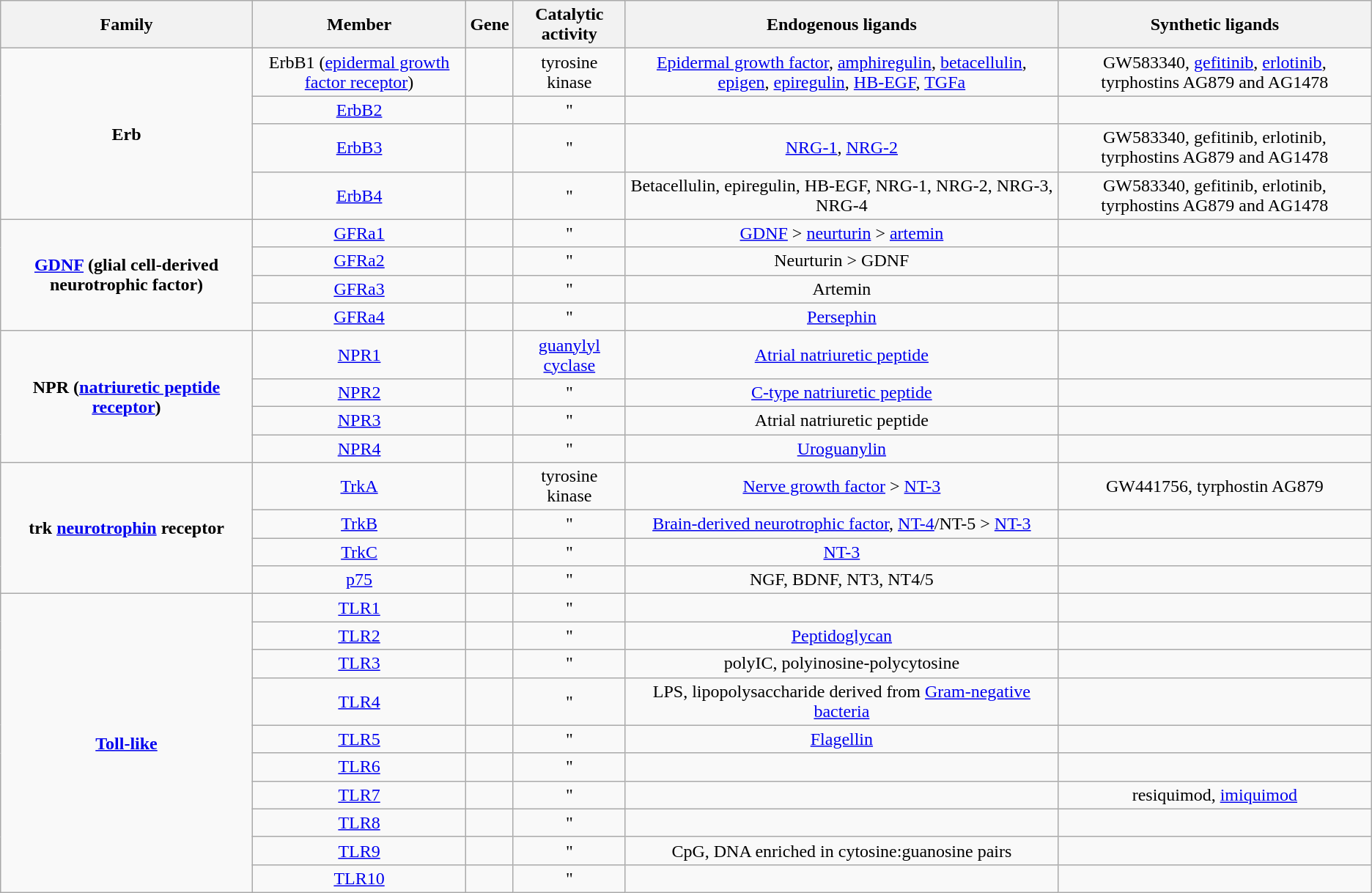<table class="wikitable">
<tr>
<th>Family</th>
<th>Member</th>
<th>Gene</th>
<th>Catalytic activity</th>
<th>Endogenous ligands</th>
<th>Synthetic ligands</th>
</tr>
<tr align="center">
<td rowspan="4" align="center"><strong>Erb</strong></td>
<td>ErbB1 (<a href='#'>epidermal growth factor receptor</a>)</td>
<td></td>
<td>tyrosine kinase </td>
<td><a href='#'>Epidermal growth factor</a>, <a href='#'>amphiregulin</a>, <a href='#'>betacellulin</a>, <a href='#'>epigen</a>, <a href='#'>epiregulin</a>, <a href='#'>HB-EGF</a>, <a href='#'>TGFa</a></td>
<td>GW583340, <a href='#'>gefitinib</a>, <a href='#'>erlotinib</a>, tyrphostins AG879 and AG1478</td>
</tr>
<tr align="center">
<td><a href='#'>ErbB2</a></td>
<td></td>
<td>"</td>
<td></td>
<td></td>
</tr>
<tr align="center">
<td><a href='#'>ErbB3</a></td>
<td></td>
<td>"</td>
<td><a href='#'>NRG-1</a>, <a href='#'>NRG-2</a></td>
<td>GW583340, gefitinib, erlotinib, tyrphostins AG879 and AG1478</td>
</tr>
<tr align="center">
<td><a href='#'>ErbB4</a></td>
<td></td>
<td>"</td>
<td>Betacellulin, epiregulin, HB-EGF, NRG-1, NRG-2, NRG-3, NRG-4</td>
<td>GW583340, gefitinib, erlotinib, tyrphostins AG879 and AG1478</td>
</tr>
<tr align="center">
<td rowspan="4" align="center"><strong><a href='#'>GDNF</a> (glial cell-derived neurotrophic factor)</strong></td>
<td><a href='#'>GFRa1</a></td>
<td></td>
<td>"</td>
<td><a href='#'>GDNF</a> > <a href='#'>neurturin</a> > <a href='#'>artemin</a></td>
<td></td>
</tr>
<tr align="center">
<td><a href='#'>GFRa2</a></td>
<td></td>
<td>"</td>
<td>Neurturin > GDNF</td>
<td></td>
</tr>
<tr align="center">
<td><a href='#'>GFRa3</a></td>
<td></td>
<td>"</td>
<td>Artemin</td>
<td></td>
</tr>
<tr align="center">
<td><a href='#'>GFRa4</a></td>
<td></td>
<td>"</td>
<td><a href='#'>Persephin</a></td>
<td></td>
</tr>
<tr align="center">
<td rowspan="4" align="center"><strong>NPR (<a href='#'>natriuretic peptide receptor</a>)</strong></td>
<td><a href='#'>NPR1</a></td>
<td></td>
<td><a href='#'>guanylyl cyclase</a> </td>
<td><a href='#'>Atrial natriuretic peptide</a></td>
<td></td>
</tr>
<tr align="center">
<td><a href='#'>NPR2</a></td>
<td></td>
<td>"</td>
<td><a href='#'>C-type natriuretic peptide</a></td>
<td></td>
</tr>
<tr align="center">
<td><a href='#'>NPR3</a></td>
<td></td>
<td>"</td>
<td>Atrial natriuretic peptide</td>
<td></td>
</tr>
<tr align="center">
<td><a href='#'>NPR4</a></td>
<td></td>
<td>"</td>
<td><a href='#'>Uroguanylin</a></td>
<td></td>
</tr>
<tr align="center">
<td rowspan="4" align="center"><strong>trk <a href='#'>neurotrophin</a> receptor</strong></td>
<td><a href='#'>TrkA</a></td>
<td></td>
<td>tyrosine kinase </td>
<td><a href='#'>Nerve growth factor</a> > <a href='#'>NT-3</a></td>
<td>GW441756, tyrphostin AG879</td>
</tr>
<tr align="center">
<td><a href='#'>TrkB</a></td>
<td></td>
<td>"</td>
<td><a href='#'>Brain-derived neurotrophic factor</a>, <a href='#'>NT-4</a>/NT-5 > <a href='#'>NT-3</a></td>
<td></td>
</tr>
<tr align="center">
<td><a href='#'>TrkC</a></td>
<td></td>
<td>"</td>
<td><a href='#'>NT-3</a></td>
<td></td>
</tr>
<tr align="center">
<td><a href='#'>p75</a></td>
<td></td>
<td>"</td>
<td>NGF, BDNF, NT3, NT4/5</td>
<td></td>
</tr>
<tr align="center">
<td rowspan="10" align="center"><strong><a href='#'>Toll-like</a></strong></td>
<td><a href='#'>TLR1</a></td>
<td></td>
<td>"</td>
<td></td>
<td></td>
</tr>
<tr align="center">
<td><a href='#'>TLR2</a></td>
<td></td>
<td>"</td>
<td><a href='#'>Peptidoglycan</a></td>
<td></td>
</tr>
<tr align="center">
<td><a href='#'>TLR3</a></td>
<td></td>
<td>"</td>
<td>polyIC, polyinosine-polycytosine</td>
<td></td>
</tr>
<tr align="center">
<td><a href='#'>TLR4</a></td>
<td></td>
<td>"</td>
<td>LPS, lipopolysaccharide derived from <a href='#'>Gram-negative bacteria</a></td>
<td></td>
</tr>
<tr align="center">
<td><a href='#'>TLR5</a></td>
<td></td>
<td>"</td>
<td><a href='#'>Flagellin</a></td>
<td></td>
</tr>
<tr align="center">
<td><a href='#'>TLR6</a></td>
<td></td>
<td>"</td>
<td></td>
<td></td>
</tr>
<tr align="center">
<td><a href='#'>TLR7</a></td>
<td></td>
<td>"</td>
<td></td>
<td>resiquimod, <a href='#'>imiquimod</a></td>
</tr>
<tr align="center">
<td><a href='#'>TLR8</a></td>
<td></td>
<td>"</td>
<td></td>
<td></td>
</tr>
<tr align="center">
<td><a href='#'>TLR9</a></td>
<td></td>
<td>"</td>
<td>CpG, DNA enriched in cytosine:guanosine pairs</td>
<td></td>
</tr>
<tr align="center">
<td><a href='#'>TLR10</a></td>
<td></td>
<td>"</td>
<td></td>
<td></td>
</tr>
</table>
